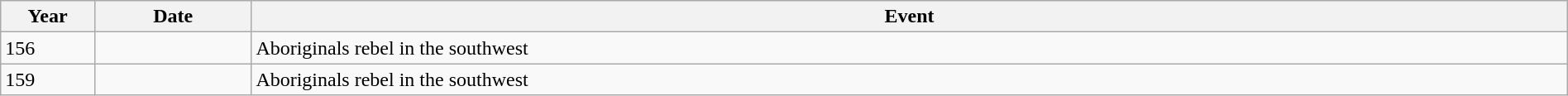<table class="wikitable" style="width:100%;">
<tr>
<th style="width:6%">Year</th>
<th style="width:10%">Date</th>
<th>Event</th>
</tr>
<tr>
<td>156</td>
<td></td>
<td>Aboriginals rebel in the southwest</td>
</tr>
<tr>
<td>159</td>
<td></td>
<td>Aboriginals rebel in the southwest</td>
</tr>
</table>
